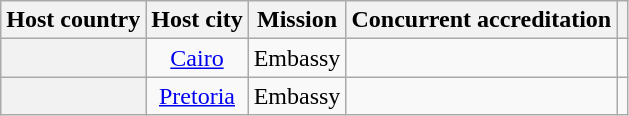<table class="wikitable plainrowheaders" style="text-align:center;">
<tr>
<th scope="col">Host country</th>
<th scope="col">Host city</th>
<th scope="col">Mission</th>
<th scope="col">Concurrent accreditation</th>
<th scope="col"></th>
</tr>
<tr>
<th scope="row"></th>
<td><a href='#'>Cairo</a></td>
<td>Embassy</td>
<td></td>
<td></td>
</tr>
<tr>
<th scope="row"></th>
<td><a href='#'>Pretoria</a></td>
<td>Embassy</td>
<td></td>
<td></td>
</tr>
</table>
